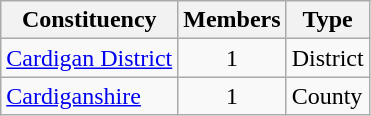<table class="wikitable sortable">
<tr>
<th>Constituency</th>
<th>Members</th>
<th>Type</th>
</tr>
<tr>
<td><a href='#'>Cardigan District</a></td>
<td align="center">1</td>
<td>District</td>
</tr>
<tr>
<td><a href='#'>Cardiganshire</a></td>
<td align="center">1</td>
<td>County</td>
</tr>
</table>
